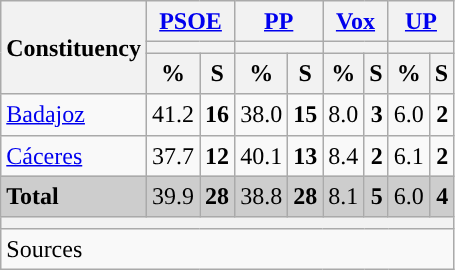<table class="wikitable sortable" style="text-align:right; line-height:20px;">
<tr>
<th rowspan="3">Constituency</th>
<th colspan="2" width="30px" class="unsortable"><a href='#'>PSOE</a></th>
<th colspan="2" width="30px" class="unsortable"><a href='#'>PP</a></th>
<th colspan="2" width="30px" class="unsortable"><a href='#'>Vox</a></th>
<th colspan="2" width="30px" class="unsortable"><a href='#'>UP</a></th>
</tr>
<tr>
<th colspan="2" style="background:"></th>
<th colspan="2" style="background:"></th>
<th colspan="2" style="background:"></th>
<th colspan="2" style="background:"></th>
</tr>
<tr>
<th data-sort-type="number">%</th>
<th data-sort-type="number">S</th>
<th data-sort-type="number">%</th>
<th data-sort-type="number">S</th>
<th data-sort-type="number">%</th>
<th data-sort-type="number">S</th>
<th data-sort-type="number">%</th>
<th data-sort-type="number">S</th>
</tr>
<tr>
<td align="left"><a href='#'>Badajoz</a></td>
<td style="background:">41.2</td>
<td><strong>16</strong></td>
<td>38.0</td>
<td><strong>15</strong></td>
<td>8.0</td>
<td><strong>3</strong></td>
<td>6.0</td>
<td><strong>2</strong></td>
</tr>
<tr>
<td align="left"><a href='#'>Cáceres</a></td>
<td>37.7</td>
<td><strong>12</strong></td>
<td style="background:">40.1</td>
<td><strong>13</strong></td>
<td>8.4</td>
<td><strong>2</strong></td>
<td>6.1</td>
<td><strong>2</strong></td>
</tr>
<tr style="background:#CDCDCD;">
<td align="left"><strong>Total</strong></td>
<td style="background:">39.9</td>
<td><strong>28</strong></td>
<td>38.8</td>
<td><strong>28</strong></td>
<td>8.1</td>
<td><strong>5</strong></td>
<td>6.0</td>
<td><strong>4</strong></td>
</tr>
<tr>
<th colspan="9"></th>
</tr>
<tr>
<th style="text-align:left; font-weight:normal; background:#F9F9F9" colspan="9">Sources</th>
</tr>
</table>
